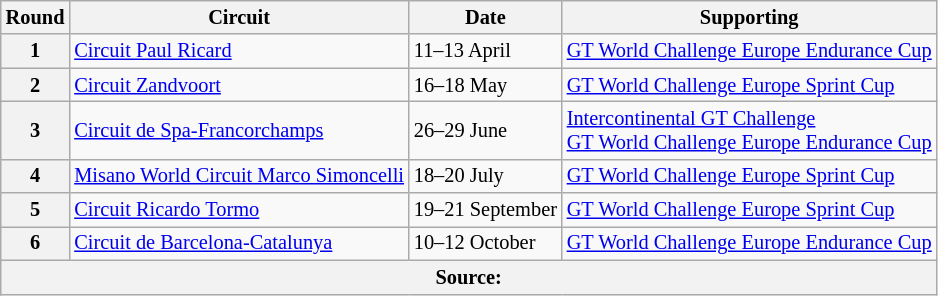<table class="wikitable" style="font-size:85%">
<tr>
<th>Round</th>
<th>Circuit</th>
<th>Date</th>
<th>Supporting</th>
</tr>
<tr>
<th>1</th>
<td> <a href='#'>Circuit Paul Ricard</a></td>
<td>11–13 April</td>
<td><a href='#'>GT World Challenge Europe Endurance Cup</a></td>
</tr>
<tr>
<th>2</th>
<td> <a href='#'>Circuit Zandvoort</a></td>
<td>16–18 May</td>
<td><a href='#'>GT World Challenge Europe Sprint Cup</a></td>
</tr>
<tr>
<th>3</th>
<td> <a href='#'>Circuit de Spa-Francorchamps</a></td>
<td>26–29 June</td>
<td><a href='#'>Intercontinental GT Challenge</a><br><a href='#'>GT World Challenge Europe Endurance Cup</a></td>
</tr>
<tr>
<th>4</th>
<td> <a href='#'>Misano World Circuit Marco Simoncelli</a></td>
<td>18–20 July</td>
<td><a href='#'>GT World Challenge Europe Sprint Cup</a></td>
</tr>
<tr>
<th>5</th>
<td> <a href='#'>Circuit Ricardo Tormo</a></td>
<td>19–21 September</td>
<td><a href='#'>GT World Challenge Europe Sprint Cup</a></td>
</tr>
<tr>
<th>6</th>
<td> <a href='#'>Circuit de Barcelona-Catalunya</a></td>
<td>10–12 October</td>
<td><a href='#'>GT World Challenge Europe Endurance Cup</a></td>
</tr>
<tr>
<th colspan="4">Source:</th>
</tr>
</table>
